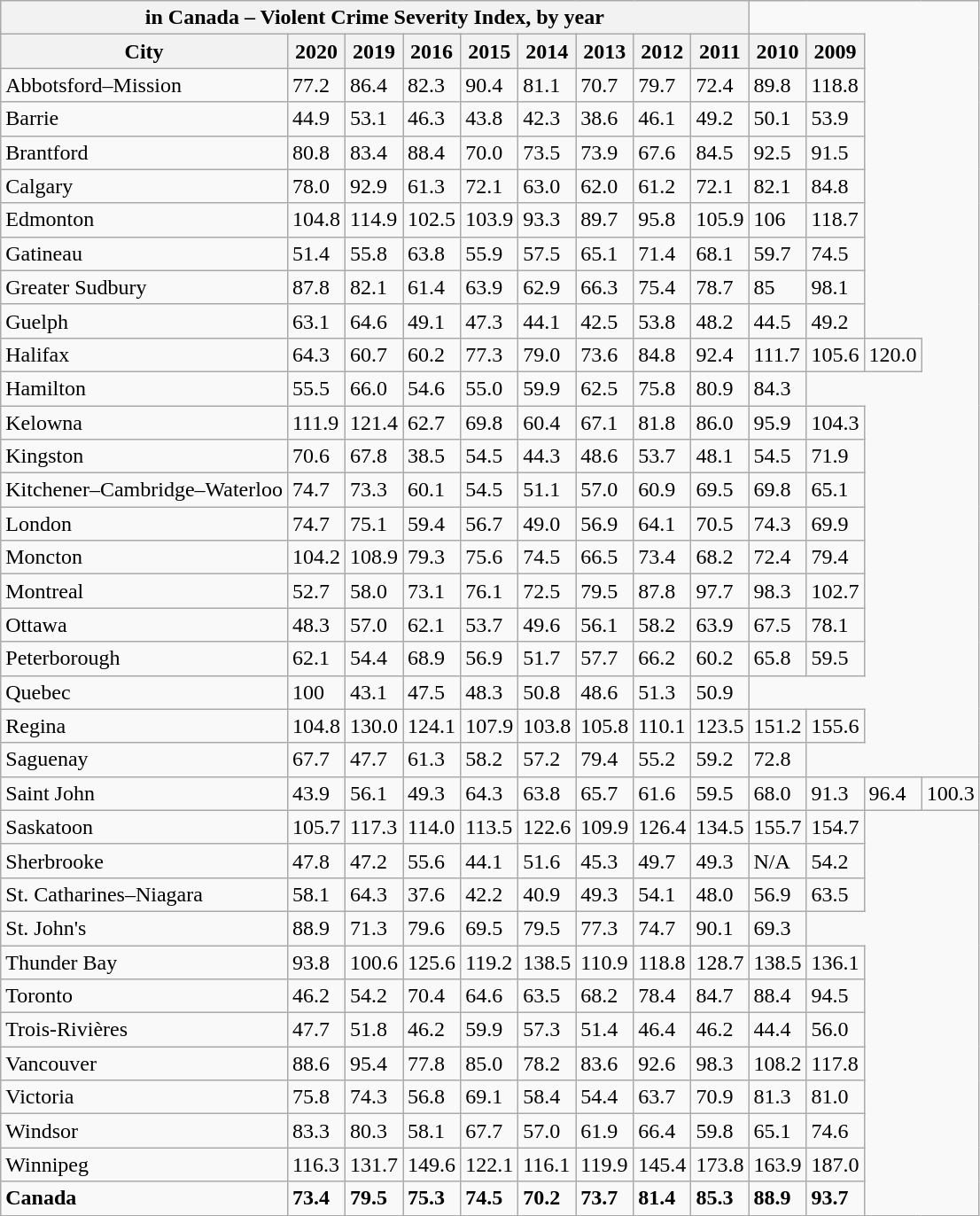<table class="sortable wikitable">
<tr>
<th colspan="9"> in Canada – Violent Crime Severity Index, by year</th>
</tr>
<tr>
<th>City</th>
<th>2020</th>
<th>2019</th>
<th>2016</th>
<th>2015</th>
<th>2014</th>
<th>2013</th>
<th>2012</th>
<th>2011</th>
<th>2010</th>
<th>2009</th>
</tr>
<tr>
<td>Abbotsford–Mission</td>
<td>77.2</td>
<td>86.4</td>
<td>82.3</td>
<td>90.4</td>
<td>81.1</td>
<td>70.7</td>
<td>79.7</td>
<td>72.4</td>
<td>89.8</td>
<td>118.8</td>
</tr>
<tr>
<td>Barrie</td>
<td>44.9</td>
<td>53.1</td>
<td>46.3</td>
<td>43.8</td>
<td>42.3</td>
<td>38.6</td>
<td>46.1</td>
<td>49.2</td>
<td>50.1</td>
<td>53.9</td>
</tr>
<tr>
<td>Brantford</td>
<td>80.8</td>
<td>83.4</td>
<td>88.4</td>
<td>70.0</td>
<td>73.5</td>
<td>73.9</td>
<td>67.6</td>
<td>84.5</td>
<td>92.5</td>
<td>91.5</td>
</tr>
<tr>
<td>Calgary</td>
<td>78.0</td>
<td>92.9</td>
<td>61.3</td>
<td>72.1</td>
<td>63.0</td>
<td>62.0</td>
<td>61.2</td>
<td>72.1</td>
<td>82.1</td>
<td>84.8</td>
</tr>
<tr>
<td>Edmonton</td>
<td>104.8</td>
<td>114.9</td>
<td>102.5</td>
<td>103.9</td>
<td>93.3</td>
<td>89.7</td>
<td>95.8</td>
<td>105.9</td>
<td>106</td>
<td>118.7</td>
</tr>
<tr>
<td>Gatineau</td>
<td>51.4</td>
<td>55.8</td>
<td>63.8</td>
<td>55.9</td>
<td>57.5</td>
<td>65.1</td>
<td>71.4</td>
<td>68.1</td>
<td>59.7</td>
<td>74.5</td>
</tr>
<tr>
<td>Greater Sudbury</td>
<td>87.8</td>
<td>82.1</td>
<td>61.4</td>
<td>63.9</td>
<td>62.9</td>
<td>66.3</td>
<td>75.4</td>
<td>78.7</td>
<td>85</td>
<td>98.1</td>
</tr>
<tr>
<td>Guelph</td>
<td>63.1</td>
<td>64.6</td>
<td>49.1</td>
<td>47.3</td>
<td>44.1</td>
<td>42.5</td>
<td>53.8</td>
<td>48.2</td>
<td>44.5</td>
<td>49.2</td>
</tr>
<tr>
<td>Halifax</td>
<td>64.3</td>
<td>60.7</td>
<td>60.2</td>
<td>77.3</td>
<td>79.0</td>
<td>73.6</td>
<td>84.8</td>
<td>92.4</td>
<td>111.7</td>
<td>105.6</td>
<td>120.0</td>
</tr>
<tr>
<td>Hamilton</td>
<td>55.5</td>
<td>66.0</td>
<td>54.6</td>
<td>55.0</td>
<td>59.9</td>
<td>62.5</td>
<td>75.8</td>
<td>80.9</td>
<td>84.3</td>
</tr>
<tr>
<td>Kelowna</td>
<td>111.9</td>
<td>121.4</td>
<td>62.7</td>
<td>69.8</td>
<td>60.4</td>
<td>67.1</td>
<td>81.8</td>
<td>86.0</td>
<td>95.9</td>
<td>104.3</td>
</tr>
<tr>
<td>Kingston</td>
<td>70.6</td>
<td>67.8</td>
<td>38.5</td>
<td>54.5</td>
<td>44.3</td>
<td>48.6</td>
<td>53.7</td>
<td>48.1</td>
<td>54.5</td>
<td>71.9</td>
</tr>
<tr>
<td>Kitchener–Cambridge–Waterloo</td>
<td>74.7</td>
<td>73.3</td>
<td>60.1</td>
<td>54.5</td>
<td>51.1</td>
<td>57.0</td>
<td>60.9</td>
<td>69.5</td>
<td>69.8</td>
<td>65.1</td>
</tr>
<tr>
<td>London</td>
<td>74.7</td>
<td>75.1</td>
<td>59.4</td>
<td>56.7</td>
<td>49.0</td>
<td>56.9</td>
<td>64.1</td>
<td>70.5</td>
<td>74.3</td>
<td>69.9</td>
</tr>
<tr>
<td>Moncton</td>
<td>104.2</td>
<td>108.9</td>
<td>79.3</td>
<td>75.6</td>
<td>74.5</td>
<td>66.5</td>
<td>73.4</td>
<td>68.2</td>
<td>72.4</td>
<td>79.4</td>
</tr>
<tr>
<td>Montreal</td>
<td>52.7</td>
<td>58.0</td>
<td>73.1</td>
<td>76.1</td>
<td>72.5</td>
<td>79.5</td>
<td>87.8</td>
<td>97.7</td>
<td>98.3</td>
<td>102.7</td>
</tr>
<tr>
<td>Ottawa</td>
<td>48.3</td>
<td>57.0</td>
<td>62.1</td>
<td>53.7</td>
<td>49.6</td>
<td>56.1</td>
<td>58.2</td>
<td>63.9</td>
<td>67.5</td>
<td>78.1</td>
</tr>
<tr>
<td>Peterborough</td>
<td>62.1</td>
<td>54.4</td>
<td>68.9</td>
<td>56.9</td>
<td>51.7</td>
<td>57.7</td>
<td>66.2</td>
<td>60.2</td>
<td>65.8</td>
<td>59.5</td>
</tr>
<tr>
<td>Quebec</td>
<td>100</td>
<td>43.1</td>
<td>47.5</td>
<td>48.3</td>
<td>50.8</td>
<td>48.6</td>
<td>51.3</td>
<td>50.9</td>
</tr>
<tr>
<td>Regina</td>
<td>104.8</td>
<td>130.0</td>
<td>124.1</td>
<td>107.9</td>
<td>103.8</td>
<td>105.8</td>
<td>110.1</td>
<td>123.5</td>
<td>151.2</td>
<td>155.6</td>
</tr>
<tr>
<td>Saguenay</td>
<td>67.7</td>
<td>47.7</td>
<td>61.3</td>
<td>58.2</td>
<td>57.2</td>
<td>79.4</td>
<td>55.2</td>
<td>59.2</td>
<td>72.8</td>
</tr>
<tr>
<td>Saint John</td>
<td>43.9</td>
<td>56.1</td>
<td>49.3</td>
<td>64.3</td>
<td>63.8</td>
<td>65.7</td>
<td>61.6</td>
<td>59.5</td>
<td>68.0</td>
<td>91.3</td>
<td>96.4</td>
<td>100.3</td>
</tr>
<tr>
<td>Saskatoon</td>
<td>105.7</td>
<td>117.3</td>
<td>114.0</td>
<td>113.5</td>
<td>122.6</td>
<td>109.9</td>
<td>126.4</td>
<td>134.5</td>
<td>155.7</td>
<td>154.7</td>
</tr>
<tr>
<td>Sherbrooke</td>
<td>47.8</td>
<td>47.2</td>
<td>55.6</td>
<td>44.1</td>
<td>51.6</td>
<td>45.3</td>
<td>49.7</td>
<td>49.3</td>
<td>N/A</td>
<td>54.2</td>
</tr>
<tr>
<td>St. Catharines–Niagara</td>
<td>58.1</td>
<td>64.3</td>
<td>37.6</td>
<td>42.2</td>
<td>40.9</td>
<td>49.3</td>
<td>54.1</td>
<td>48.0</td>
<td>56.9</td>
<td>63.5</td>
</tr>
<tr>
<td>St. John's</td>
<td>88.9</td>
<td>71.3</td>
<td>79.6</td>
<td>69.5</td>
<td>79.5</td>
<td>77.3</td>
<td>74.7</td>
<td>90.1</td>
<td>69.3</td>
</tr>
<tr>
<td>Thunder Bay</td>
<td>93.8</td>
<td>100.6</td>
<td>125.6</td>
<td>119.2</td>
<td>138.5</td>
<td>110.9</td>
<td>118.8</td>
<td>128.7</td>
<td>138.5</td>
<td>136.1</td>
</tr>
<tr>
<td>Toronto</td>
<td>46.2</td>
<td>54.2</td>
<td>70.4</td>
<td>64.6</td>
<td>63.5</td>
<td>68.2</td>
<td>78.4</td>
<td>84.7</td>
<td>88.4</td>
<td>94.5</td>
</tr>
<tr>
<td>Trois-Rivières</td>
<td>47.7</td>
<td>51.8</td>
<td>46.2</td>
<td>59.9</td>
<td>57.3</td>
<td>51.4</td>
<td>46.4</td>
<td>46.2</td>
<td>44.4</td>
<td>56.0</td>
</tr>
<tr>
<td>Vancouver</td>
<td>88.6</td>
<td>95.4</td>
<td>77.8</td>
<td>85.0</td>
<td>78.2</td>
<td>83.6</td>
<td>92.6</td>
<td>98.3</td>
<td>108.2</td>
<td>117.8</td>
</tr>
<tr>
<td>Victoria</td>
<td>75.8</td>
<td>74.3</td>
<td>56.8</td>
<td>69.1</td>
<td>58.4</td>
<td>54.4</td>
<td>63.7</td>
<td>70.9</td>
<td>81.3</td>
<td>81.0</td>
</tr>
<tr>
<td>Windsor</td>
<td>83.3</td>
<td>80.3</td>
<td>58.1</td>
<td>67.7</td>
<td>57.0</td>
<td>61.9</td>
<td>66.4</td>
<td>59.8</td>
<td>65.1</td>
<td>74.6</td>
</tr>
<tr>
<td>Winnipeg</td>
<td>116.3</td>
<td>131.7</td>
<td>149.6</td>
<td>122.1</td>
<td>116.1</td>
<td>119.9</td>
<td>145.4</td>
<td>173.8</td>
<td>163.9</td>
<td>187.0</td>
</tr>
<tr class="sortbottom">
<td><strong>Canada</strong></td>
<td><strong>73.4</strong></td>
<td><strong>79.5</strong></td>
<td><strong>75.3</strong></td>
<td><strong>74.5</strong></td>
<td><strong>70.2</strong></td>
<td><strong>73.7</strong></td>
<td><strong>81.4</strong></td>
<td><strong>85.3</strong></td>
<td><strong>88.9</strong></td>
<td><strong>93.7</strong></td>
</tr>
</table>
